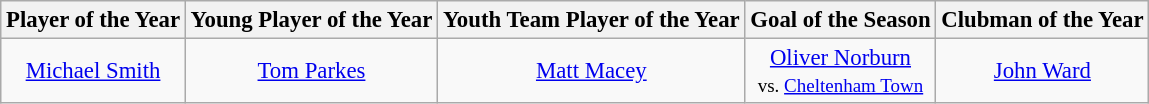<table class="wikitable" style="text-align:center; font-size:95%;">
<tr>
<th>Player of the Year</th>
<th>Young Player of the Year</th>
<th>Youth Team Player of the Year</th>
<th>Goal of the Season</th>
<th>Clubman of the Year</th>
</tr>
<tr>
<td><a href='#'>Michael Smith</a></td>
<td><a href='#'>Tom Parkes</a></td>
<td><a href='#'>Matt Macey</a></td>
<td><a href='#'>Oliver Norburn</a><br><small>vs. <a href='#'>Cheltenham Town</a></small></td>
<td><a href='#'>John Ward</a></td>
</tr>
</table>
